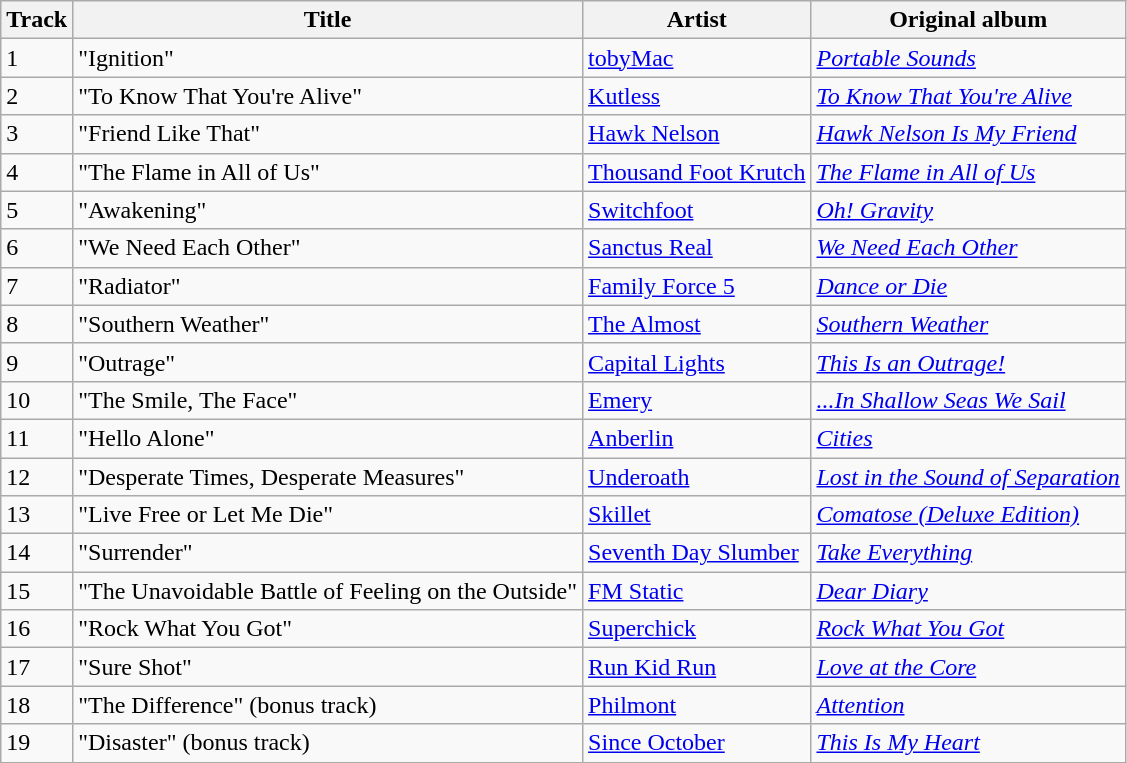<table class="wikitable">
<tr>
<th>Track</th>
<th>Title</th>
<th>Artist</th>
<th>Original album</th>
</tr>
<tr style="text-align:left; vertical-align:top;">
<td>1</td>
<td>"Ignition"</td>
<td><a href='#'>tobyMac</a></td>
<td><em><a href='#'>Portable Sounds</a></em></td>
</tr>
<tr style="text-align:left; vertical-align:top;">
<td>2</td>
<td>"To Know That You're Alive"</td>
<td><a href='#'>Kutless</a></td>
<td><em><a href='#'>To Know That You're Alive</a></em></td>
</tr>
<tr style="text-align:left; vertical-align:top;">
<td>3</td>
<td>"Friend Like That"</td>
<td><a href='#'>Hawk Nelson</a></td>
<td><em><a href='#'>Hawk Nelson Is My Friend</a></em></td>
</tr>
<tr style="text-align:left; vertical-align:top;">
<td>4</td>
<td>"The Flame in All of Us"</td>
<td><a href='#'>Thousand Foot Krutch</a></td>
<td><em><a href='#'>The Flame in All of Us</a></em></td>
</tr>
<tr style="text-align:left; vertical-align:top;">
<td>5</td>
<td>"Awakening"</td>
<td><a href='#'>Switchfoot</a></td>
<td><em><a href='#'>Oh! Gravity</a></em></td>
</tr>
<tr style="text-align:left; vertical-align:top;">
<td>6</td>
<td>"We Need Each Other"</td>
<td><a href='#'>Sanctus Real</a></td>
<td><em><a href='#'>We Need Each Other</a></em></td>
</tr>
<tr>
<td>7</td>
<td>"Radiator"</td>
<td><a href='#'>Family Force 5</a></td>
<td><em><a href='#'>Dance or Die</a></em></td>
</tr>
<tr style="text-align:left; vertical-align:top;">
<td>8</td>
<td>"Southern Weather"</td>
<td><a href='#'>The Almost</a></td>
<td><em><a href='#'>Southern Weather</a></em></td>
</tr>
<tr style="text-align:left; vertical-align:top;">
<td>9</td>
<td>"Outrage"</td>
<td><a href='#'>Capital Lights</a></td>
<td><em><a href='#'>This Is an Outrage!</a></em></td>
</tr>
<tr style="text-align:left; vertical-align:top;">
<td>10</td>
<td>"The Smile, The Face"</td>
<td><a href='#'>Emery</a></td>
<td><em><a href='#'>...In Shallow Seas We Sail</a></em></td>
</tr>
<tr>
<td>11</td>
<td>"Hello Alone"</td>
<td><a href='#'>Anberlin</a></td>
<td><em><a href='#'>Cities</a></em></td>
</tr>
<tr style="text-align:left; vertical-align:top;">
<td>12</td>
<td>"Desperate Times, Desperate Measures"</td>
<td><a href='#'>Underoath</a></td>
<td><em><a href='#'>Lost in the Sound of Separation</a></em></td>
</tr>
<tr>
<td>13</td>
<td>"Live Free or Let Me Die"</td>
<td><a href='#'>Skillet</a></td>
<td><em><a href='#'>Comatose (Deluxe Edition)</a></em></td>
</tr>
<tr style="text-align:left; vertical-align:top;">
<td>14</td>
<td>"Surrender"</td>
<td><a href='#'>Seventh Day Slumber</a></td>
<td><em><a href='#'>Take Everything</a></em></td>
</tr>
<tr>
<td>15</td>
<td>"The Unavoidable Battle of Feeling on the Outside"</td>
<td><a href='#'>FM Static</a></td>
<td><em><a href='#'>Dear Diary</a></em></td>
</tr>
<tr style="text-align:left; vertical-align:top;">
<td>16</td>
<td>"Rock What You Got"</td>
<td><a href='#'>Superchick</a></td>
<td><em><a href='#'>Rock What You Got</a></em></td>
</tr>
<tr style="text-align:left; vertical-align:top;">
<td>17</td>
<td>"Sure Shot"</td>
<td><a href='#'>Run Kid Run</a></td>
<td><em><a href='#'>Love at the Core</a></em></td>
</tr>
<tr>
<td>18</td>
<td>"The Difference" (bonus track)</td>
<td><a href='#'>Philmont</a></td>
<td><em><a href='#'>Attention</a></em></td>
</tr>
<tr style="text-align:left; vertical-align:top;">
<td>19</td>
<td>"Disaster" (bonus track)</td>
<td><a href='#'>Since October</a></td>
<td><em><a href='#'>This Is My Heart</a></em></td>
</tr>
</table>
